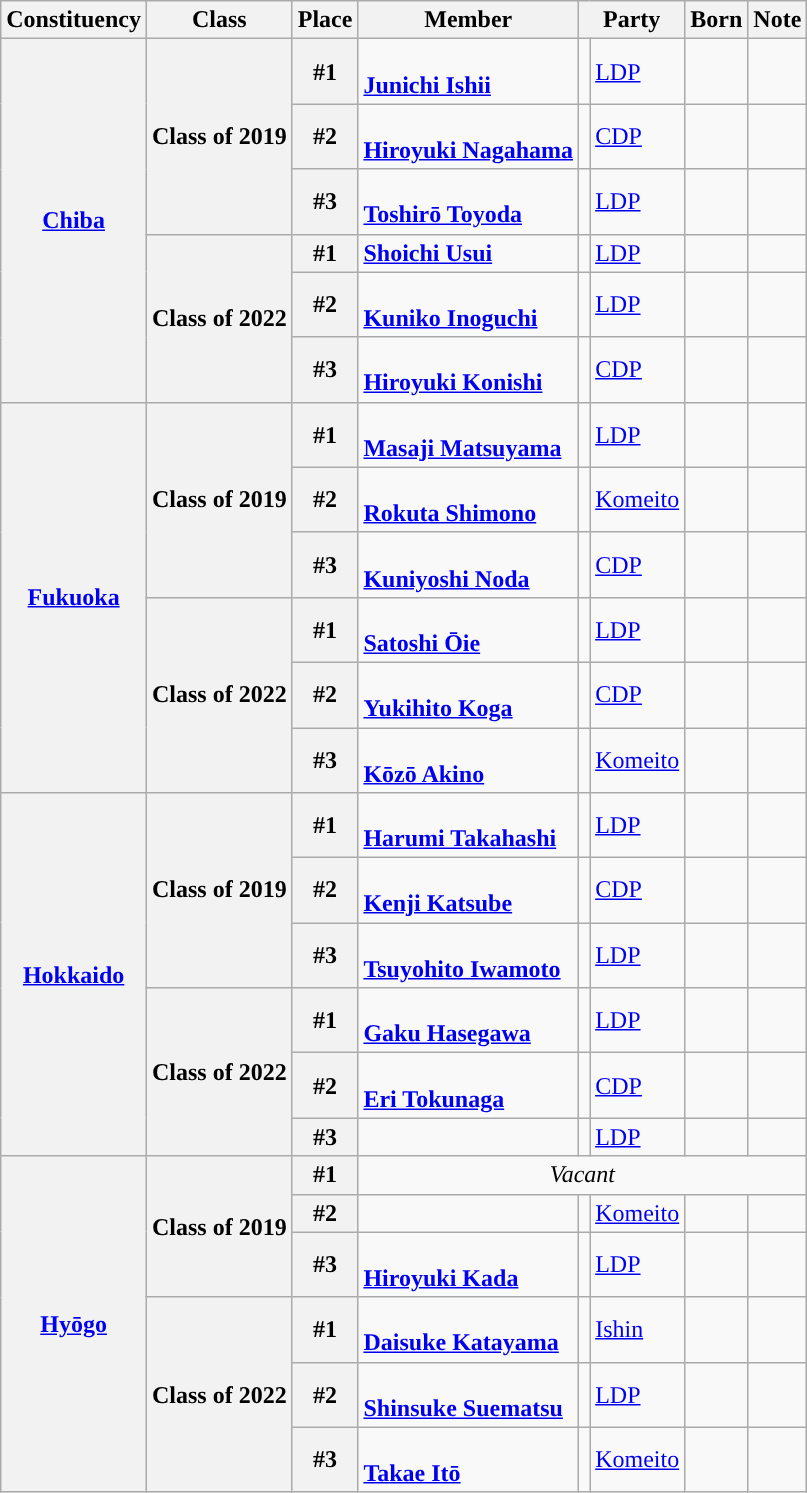<table class="wikitable sortable plainrowheaders" id="votingmembers">
<tr style="vertical-align:bottom">
<th>Constituency</th>
<th>Class</th>
<th>Place</th>
<th>Member</th>
<th colspan=2>Party</th>
<th>Born</th>
<th>Note</th>
</tr>
<tr>
<th rowspan=6><a href='#'>Chiba</a></th>
<th rowspan=3>Class of 2019</th>
<th>#1</th>
<td><br><strong><a href='#'>Junichi Ishii</a></strong></td>
<td style="background-color:"></td>
<td><a href='#'>LDP</a></td>
<td></td>
<td></td>
</tr>
<tr>
<th>#2</th>
<td><br><strong><a href='#'>Hiroyuki Nagahama</a></strong></td>
<td style="background-color:"></td>
<td><a href='#'>CDP</a></td>
<td></td>
<td></td>
</tr>
<tr>
<th>#3</th>
<td><br><strong><a href='#'>Toshirō Toyoda</a></strong></td>
<td style="background-color:"></td>
<td><a href='#'>LDP</a></td>
<td></td>
<td></td>
</tr>
<tr>
<th rowspan=3>Class of 2022</th>
<th>#1</th>
<td><strong><a href='#'>Shoichi Usui</a></strong></td>
<td style="background-color:"></td>
<td><a href='#'>LDP</a></td>
<td></td>
<td></td>
</tr>
<tr>
<th>#2</th>
<td><br><strong><a href='#'>Kuniko Inoguchi</a></strong></td>
<td style="background-color:"></td>
<td><a href='#'>LDP</a></td>
<td></td>
<td></td>
</tr>
<tr>
<th>#3</th>
<td><br><strong><a href='#'>Hiroyuki Konishi</a></strong></td>
<td style="background-color:"></td>
<td><a href='#'>CDP</a></td>
<td></td>
<td></td>
</tr>
<tr>
<th rowspan=6><a href='#'>Fukuoka</a></th>
<th rowspan=3>Class of 2019</th>
<th>#1</th>
<td><br><strong><a href='#'>Masaji Matsuyama</a></strong></td>
<td style="background-color:"></td>
<td><a href='#'>LDP</a></td>
<td></td>
<td></td>
</tr>
<tr>
<th>#2</th>
<td><br><strong><a href='#'>Rokuta Shimono</a></strong></td>
<td style="background-color:"></td>
<td><a href='#'>Komeito</a></td>
<td></td>
<td></td>
</tr>
<tr>
<th>#3</th>
<td><br><strong><a href='#'>Kuniyoshi Noda</a></strong></td>
<td style="background-color:"></td>
<td><a href='#'>CDP</a></td>
<td></td>
<td></td>
</tr>
<tr>
<th rowspan=3>Class of 2022</th>
<th>#1</th>
<td><br><strong><a href='#'>Satoshi Ōie</a></strong></td>
<td style="background-color:"></td>
<td><a href='#'>LDP</a></td>
<td></td>
<td></td>
</tr>
<tr>
<th>#2</th>
<td><br><strong><a href='#'>Yukihito Koga</a></strong></td>
<td style="background-color:"></td>
<td><a href='#'>CDP</a></td>
<td></td>
<td></td>
</tr>
<tr>
<th>#3</th>
<td><br><strong><a href='#'>Kōzō Akino</a></strong></td>
<td style="background-color:"></td>
<td><a href='#'>Komeito</a></td>
<td></td>
<td></td>
</tr>
<tr>
<th rowspan=6><a href='#'>Hokkaido</a></th>
<th rowspan=3>Class of 2019</th>
<th>#1</th>
<td><br><strong><a href='#'>Harumi Takahashi</a></strong></td>
<td style="background-color:"></td>
<td><a href='#'>LDP</a></td>
<td></td>
<td></td>
</tr>
<tr>
<th>#2</th>
<td><br><strong><a href='#'>Kenji Katsube</a></strong></td>
<td style="background-color:"></td>
<td><a href='#'>CDP</a></td>
<td></td>
<td></td>
</tr>
<tr>
<th>#3</th>
<td><br><strong><a href='#'>Tsuyohito Iwamoto</a></strong></td>
<td style="background-color:"></td>
<td><a href='#'>LDP</a></td>
<td></td>
<td></td>
</tr>
<tr>
<th rowspan=3>Class of 2022</th>
<th>#1</th>
<td><br><strong><a href='#'>Gaku Hasegawa</a></strong></td>
<td style="background-color:"></td>
<td><a href='#'>LDP</a></td>
<td></td>
<td></td>
</tr>
<tr>
<th>#2</th>
<td><br><strong><a href='#'>Eri Tokunaga</a></strong></td>
<td style="background-color:"></td>
<td><a href='#'>CDP</a></td>
<td></td>
<td></td>
</tr>
<tr>
<th>#3</th>
<td><br><strong></strong></td>
<td style="background-color:"></td>
<td><a href='#'>LDP</a></td>
<td></td>
<td></td>
</tr>
<tr>
<th rowspan=6><a href='#'>Hyōgo</a></th>
<th rowspan=3>Class of 2019</th>
<th>#1</th>
<td colspan=5 style="text-align:center;"><em>Vacant</em></td>
</tr>
<tr>
<th>#2</th>
<td><br><strong></strong></td>
<td style="background-color:"></td>
<td><a href='#'>Komeito</a></td>
<td></td>
<td></td>
</tr>
<tr>
<th>#3</th>
<td><br><strong><a href='#'>Hiroyuki Kada</a></strong></td>
<td style="background-color:"></td>
<td><a href='#'>LDP</a></td>
<td></td>
<td></td>
</tr>
<tr>
<th rowspan=3>Class of 2022</th>
<th>#1</th>
<td><br><strong><a href='#'>Daisuke Katayama</a></strong></td>
<td style="background-color:"></td>
<td><a href='#'>Ishin</a></td>
<td></td>
<td></td>
</tr>
<tr>
<th>#2</th>
<td><br><strong><a href='#'>Shinsuke Suematsu</a></strong></td>
<td style="background-color:"></td>
<td><a href='#'>LDP</a></td>
<td></td>
<td></td>
</tr>
<tr>
<th>#3</th>
<td><br><strong><a href='#'>Takae Itō</a></strong></td>
<td style="background-color:"></td>
<td><a href='#'>Komeito</a></td>
<td></td>
<td></td>
</tr>
</table>
